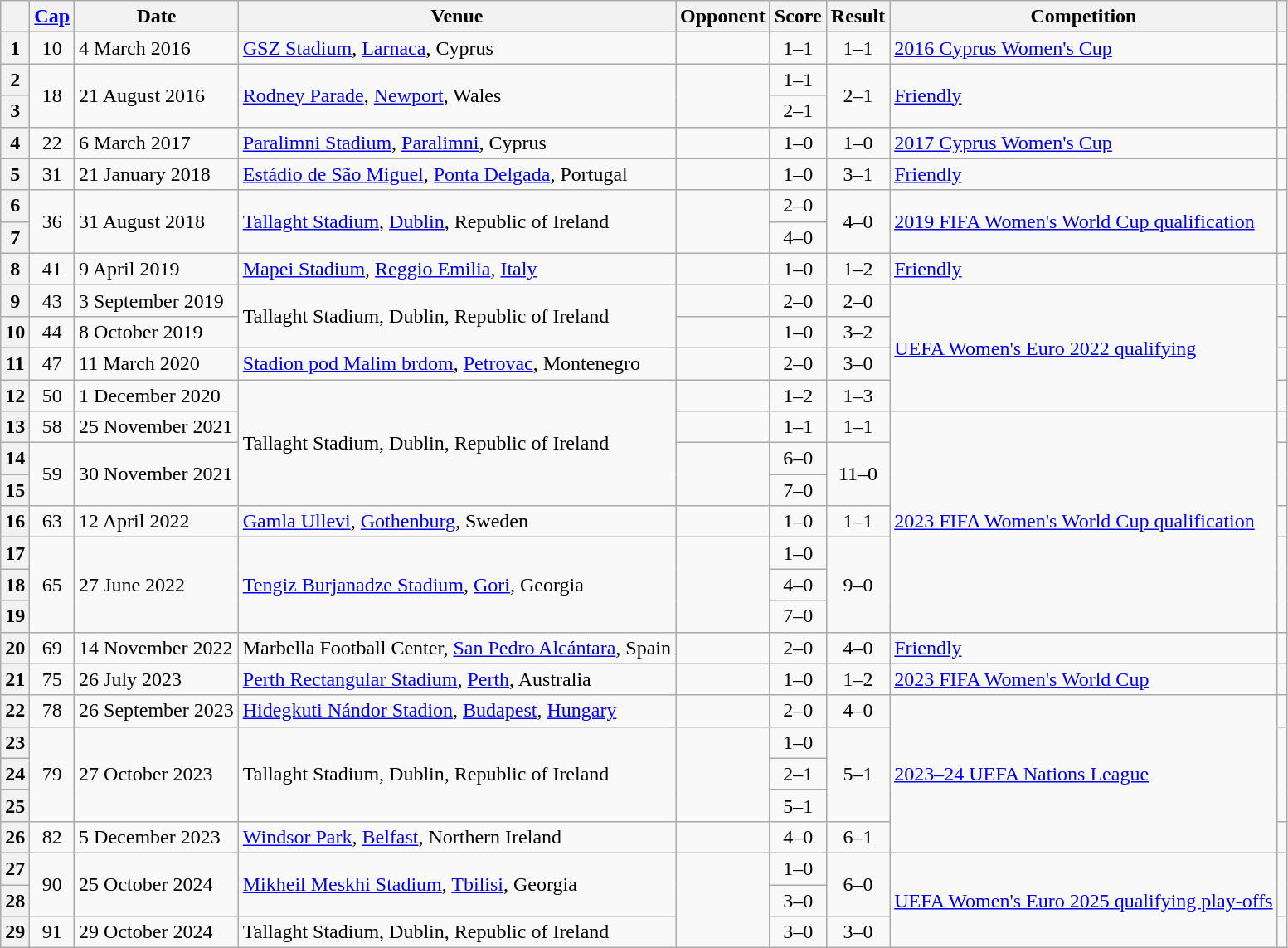<table class="wikitable sortable">
<tr>
<th scope="col"></th>
<th scope="col" style="text-align:center;"><a href='#'>Cap</a></th>
<th scope="col">Date</th>
<th scope="col">Venue</th>
<th scope="col">Opponent</th>
<th scope="col">Score</th>
<th scope="col">Result</th>
<th scope="col">Competition</th>
<th scope="col" class="unsortable"></th>
</tr>
<tr>
<th scope="row">1</th>
<td align="center">10</td>
<td>4 March 2016</td>
<td><a href='#'>GSZ Stadium</a>, <a href='#'>Larnaca</a>, Cyprus</td>
<td></td>
<td align="center">1–1</td>
<td align="center">1–1</td>
<td><a href='#'>2016 Cyprus Women's Cup</a></td>
<td></td>
</tr>
<tr>
<th scope="row">2</th>
<td rowspan="2" align="center">18</td>
<td rowspan="2">21 August 2016</td>
<td rowspan="2"><a href='#'>Rodney Parade</a>, <a href='#'>Newport</a>, Wales</td>
<td rowspan="2"></td>
<td align="center">1–1</td>
<td rowspan="2" align="center">2–1</td>
<td rowspan="2"><a href='#'>Friendly</a></td>
<td rowspan="2"></td>
</tr>
<tr>
<th scope="row">3</th>
<td align="center">2–1</td>
</tr>
<tr>
<th scope="row">4</th>
<td align="center">22</td>
<td>6 March 2017</td>
<td><a href='#'>Paralimni Stadium</a>, <a href='#'>Paralimni</a>, Cyprus</td>
<td></td>
<td align="center">1–0</td>
<td align="center">1–0</td>
<td><a href='#'>2017 Cyprus Women's Cup</a></td>
<td></td>
</tr>
<tr>
<th scope="row">5</th>
<td align="center">31</td>
<td>21 January 2018</td>
<td><a href='#'>Estádio de São Miguel</a>, <a href='#'>Ponta Delgada</a>, Portugal</td>
<td></td>
<td align="center">1–0</td>
<td align="center">3–1</td>
<td><a href='#'>Friendly</a></td>
<td></td>
</tr>
<tr>
<th scope="row">6</th>
<td rowspan="2" align="center">36</td>
<td rowspan="2">31 August 2018</td>
<td rowspan="2"><a href='#'>Tallaght Stadium</a>, <a href='#'>Dublin</a>, Republic of Ireland</td>
<td rowspan="2"></td>
<td align="center">2–0</td>
<td rowspan="2" align="center">4–0</td>
<td rowspan="2"><a href='#'>2019 FIFA Women's World Cup qualification</a></td>
<td rowspan="2"></td>
</tr>
<tr>
<th scope="row">7</th>
<td align="center">4–0</td>
</tr>
<tr>
<th scope="row">8</th>
<td align="center">41</td>
<td>9 April 2019</td>
<td><a href='#'>Mapei Stadium</a>, <a href='#'>Reggio Emilia</a>, <a href='#'>Italy</a></td>
<td></td>
<td align="center">1–0</td>
<td align="center">1–2</td>
<td><a href='#'>Friendly</a></td>
<td></td>
</tr>
<tr>
<th scope="row">9</th>
<td align="center">43</td>
<td>3 September 2019</td>
<td rowspan="2">Tallaght Stadium, Dublin, Republic of Ireland</td>
<td></td>
<td align="center">2–0</td>
<td align="center">2–0</td>
<td rowspan="4"><a href='#'>UEFA Women's Euro 2022 qualifying</a></td>
<td></td>
</tr>
<tr>
<th scope="row">10</th>
<td align="center">44</td>
<td>8 October 2019</td>
<td></td>
<td align="center">1–0</td>
<td align="center">3–2</td>
<td></td>
</tr>
<tr>
<th scope="row">11</th>
<td align="center">47</td>
<td>11 March 2020</td>
<td><a href='#'>Stadion pod Malim brdom</a>, <a href='#'>Petrovac</a>, Montenegro</td>
<td></td>
<td align="center">2–0</td>
<td align="center">3–0</td>
<td></td>
</tr>
<tr>
<th scope="row">12</th>
<td align="center">50</td>
<td>1 December 2020</td>
<td rowspan="4">Tallaght Stadium, Dublin, Republic of Ireland</td>
<td></td>
<td align="center">1–2</td>
<td align="center">1–3</td>
<td></td>
</tr>
<tr>
<th scope="row">13</th>
<td align="center">58</td>
<td>25 November 2021</td>
<td></td>
<td align="center">1–1</td>
<td align="center">1–1</td>
<td rowspan="7"><a href='#'>2023 FIFA Women's World Cup qualification</a></td>
<td></td>
</tr>
<tr>
<th scope="row">14</th>
<td rowspan="2" align="center">59</td>
<td rowspan="2">30 November 2021</td>
<td rowspan="2"></td>
<td align="center">6–0</td>
<td rowspan="2" align="center">11–0</td>
<td rowspan="2"></td>
</tr>
<tr>
<th scope="row">15</th>
<td align="center">7–0</td>
</tr>
<tr>
<th scope="row">16</th>
<td align="center">63</td>
<td>12 April 2022</td>
<td><a href='#'>Gamla Ullevi</a>, <a href='#'>Gothenburg</a>, Sweden</td>
<td></td>
<td align="center">1–0</td>
<td align="center">1–1</td>
<td></td>
</tr>
<tr>
<th scope="row">17</th>
<td rowspan="3" align="center">65</td>
<td rowspan="3">27 June 2022</td>
<td rowspan="3"><a href='#'>Tengiz Burjanadze Stadium</a>, <a href='#'>Gori</a>, Georgia</td>
<td rowspan="3"></td>
<td align="center">1–0</td>
<td rowspan="3" align="center">9–0</td>
<td rowspan="3"></td>
</tr>
<tr>
<th scope="row">18</th>
<td align="center">4–0</td>
</tr>
<tr>
<th scope="row">19</th>
<td align="center">7–0</td>
</tr>
<tr>
<th scope="row">20</th>
<td align="center">69</td>
<td>14 November 2022</td>
<td>Marbella Football Center, <a href='#'>San Pedro Alcántara</a>, Spain</td>
<td></td>
<td align="center">2–0</td>
<td align="center">4–0</td>
<td><a href='#'>Friendly</a></td>
<td></td>
</tr>
<tr>
<th scope="row">21</th>
<td align="center">75</td>
<td>26 July 2023</td>
<td><a href='#'>Perth Rectangular Stadium</a>, <a href='#'>Perth</a>, Australia</td>
<td></td>
<td align="center">1–0</td>
<td align="center">1–2</td>
<td><a href='#'>2023 FIFA Women's World Cup</a></td>
<td></td>
</tr>
<tr>
<th scope="row">22</th>
<td align="center">78</td>
<td>26 September 2023</td>
<td><a href='#'>Hidegkuti Nándor Stadion</a>, <a href='#'>Budapest</a>, <a href='#'>Hungary</a></td>
<td></td>
<td align="center">2–0</td>
<td align="center">4–0</td>
<td rowspan="5"><a href='#'>2023–24 UEFA Nations League</a></td>
<td></td>
</tr>
<tr>
<th scope="row">23</th>
<td rowspan="3" align="center">79</td>
<td rowspan="3">27 October 2023</td>
<td rowspan="3">Tallaght Stadium, Dublin, Republic of Ireland</td>
<td rowspan="3"></td>
<td align="center">1–0</td>
<td rowspan="3" align="center">5–1</td>
<td rowspan="3"></td>
</tr>
<tr>
<th scope="row">24</th>
<td align="center">2–1</td>
</tr>
<tr>
<th scope="row">25</th>
<td align="center">5–1</td>
</tr>
<tr>
<th scope="row">26</th>
<td align="center">82</td>
<td>5 December 2023</td>
<td><a href='#'>Windsor Park</a>, <a href='#'>Belfast</a>, Northern Ireland</td>
<td></td>
<td align="center">4–0</td>
<td align="center">6–1</td>
<td></td>
</tr>
<tr>
<th scope="row">27</th>
<td rowspan="2" align="center">90</td>
<td rowspan="2">25 October 2024</td>
<td rowspan="2"><a href='#'>Mikheil Meskhi Stadium</a>, <a href='#'>Tbilisi</a>, Georgia</td>
<td rowspan="3"></td>
<td align="center">1–0</td>
<td rowspan="2" align="center">6–0</td>
<td rowspan="3"><a href='#'>UEFA Women's Euro 2025 qualifying play-offs</a></td>
<td rowspan="2"></td>
</tr>
<tr>
<th scope="row">28</th>
<td align="center">3–0</td>
</tr>
<tr>
<th scope="row">29</th>
<td align="center">91</td>
<td>29 October 2024</td>
<td>Tallaght Stadium, Dublin, Republic of Ireland</td>
<td align="center">3–0</td>
<td align="center">3–0</td>
<td></td>
</tr>
</table>
